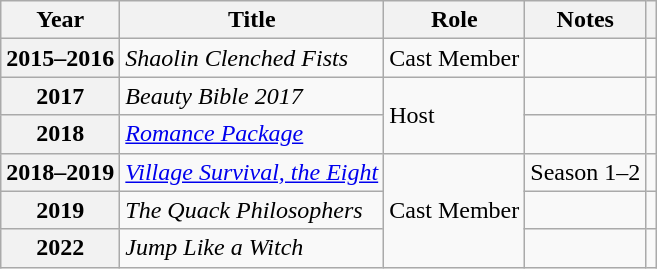<table class="wikitable plainrowheaders sortable">
<tr>
<th scope="col">Year</th>
<th scope="col">Title</th>
<th scope="col">Role</th>
<th scope="col">Notes</th>
<th scope="col" class="unsortable"></th>
</tr>
<tr>
<th scope="row">2015–2016</th>
<td><em>Shaolin Clenched Fists</em></td>
<td>Cast Member</td>
<td></td>
<td style="text-align:center"></td>
</tr>
<tr>
<th scope="row">2017</th>
<td><em>Beauty Bible 2017</em></td>
<td rowspan="2">Host</td>
<td></td>
<td style="text-align:center"></td>
</tr>
<tr>
<th scope="row">2018</th>
<td><em><a href='#'>Romance Package</a></em></td>
<td></td>
<td style="text-align:center"></td>
</tr>
<tr>
<th scope="row">2018–2019</th>
<td><em><a href='#'>Village Survival, the Eight</a></em></td>
<td rowspan="3">Cast Member</td>
<td>Season 1–2</td>
<td style="text-align:center"></td>
</tr>
<tr>
<th scope="row">2019</th>
<td><em>The Quack Philosophers</em></td>
<td></td>
<td style="text-align:center"></td>
</tr>
<tr>
<th scope="row">2022</th>
<td><em>Jump Like a Witch</em></td>
<td></td>
<td style="text-align:center"></td>
</tr>
</table>
